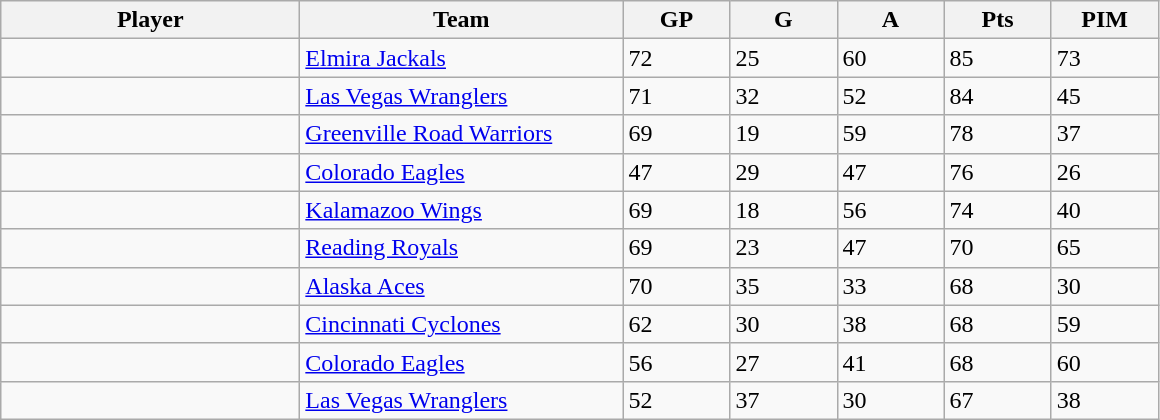<table class="wikitable sortable">
<tr>
<th style="width: 12em;">Player</th>
<th style="width: 13em;">Team</th>
<th style="width: 4em;">GP</th>
<th style="width: 4em;">G</th>
<th style="width: 4em;">A</th>
<th style="width: 4em;">Pts</th>
<th style="width: 4em;">PIM</th>
</tr>
<tr>
<td></td>
<td><a href='#'>Elmira Jackals</a></td>
<td>72</td>
<td>25</td>
<td>60</td>
<td>85</td>
<td>73</td>
</tr>
<tr>
<td></td>
<td><a href='#'>Las Vegas Wranglers</a></td>
<td>71</td>
<td>32</td>
<td>52</td>
<td>84</td>
<td>45</td>
</tr>
<tr>
<td></td>
<td><a href='#'>Greenville Road Warriors</a></td>
<td>69</td>
<td>19</td>
<td>59</td>
<td>78</td>
<td>37</td>
</tr>
<tr>
<td></td>
<td><a href='#'>Colorado Eagles</a></td>
<td>47</td>
<td>29</td>
<td>47</td>
<td>76</td>
<td>26</td>
</tr>
<tr>
<td></td>
<td><a href='#'>Kalamazoo Wings</a></td>
<td>69</td>
<td>18</td>
<td>56</td>
<td>74</td>
<td>40</td>
</tr>
<tr>
<td></td>
<td><a href='#'>Reading Royals</a></td>
<td>69</td>
<td>23</td>
<td>47</td>
<td>70</td>
<td>65</td>
</tr>
<tr>
<td></td>
<td><a href='#'>Alaska Aces</a></td>
<td>70</td>
<td>35</td>
<td>33</td>
<td>68</td>
<td>30</td>
</tr>
<tr>
<td></td>
<td><a href='#'>Cincinnati Cyclones</a></td>
<td>62</td>
<td>30</td>
<td>38</td>
<td>68</td>
<td>59</td>
</tr>
<tr>
<td></td>
<td><a href='#'>Colorado Eagles</a></td>
<td>56</td>
<td>27</td>
<td>41</td>
<td>68</td>
<td>60</td>
</tr>
<tr>
<td></td>
<td><a href='#'>Las Vegas Wranglers</a></td>
<td>52</td>
<td>37</td>
<td>30</td>
<td>67</td>
<td>38</td>
</tr>
</table>
